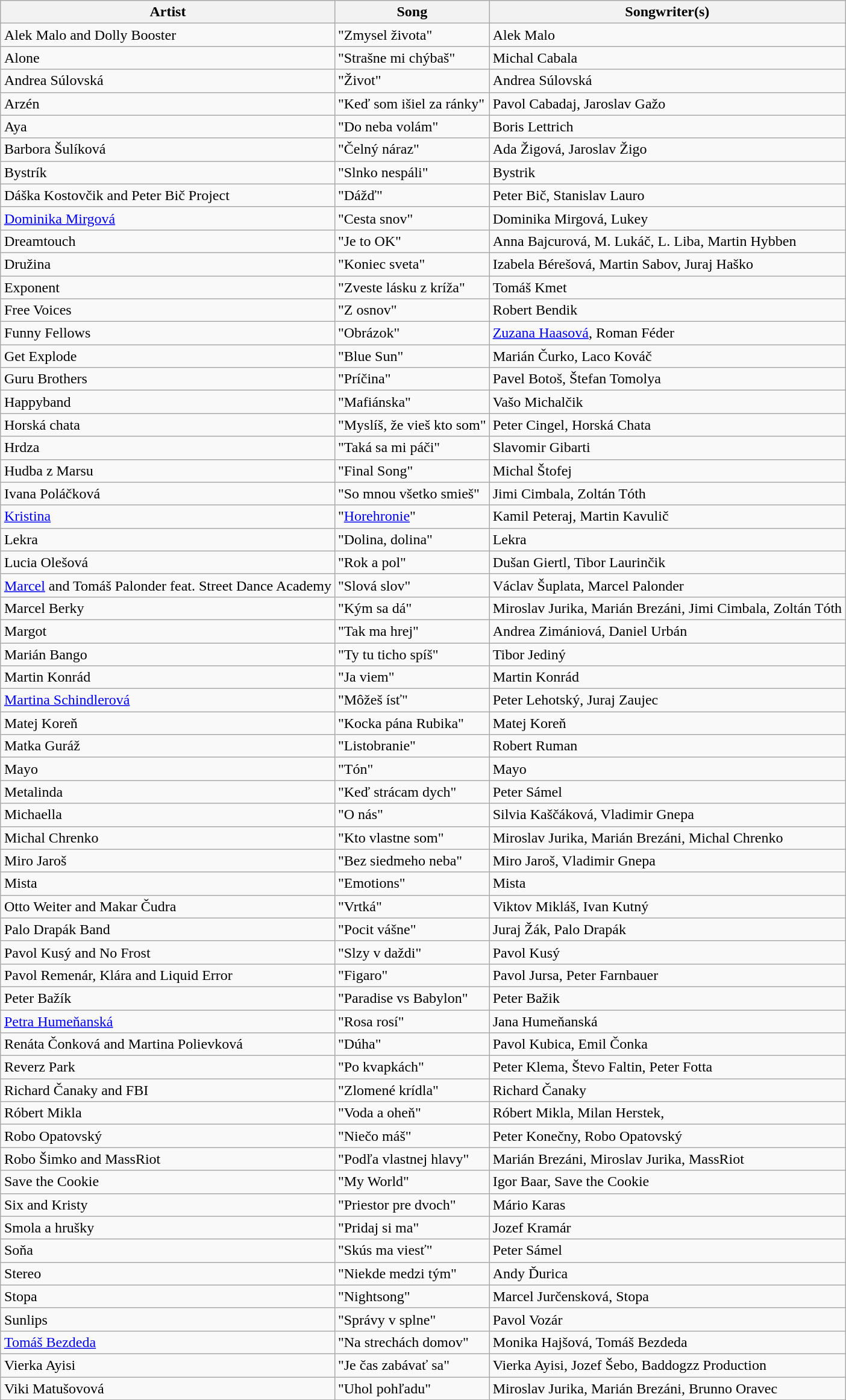<table class="sortable wikitable" style="margin: 1em auto 1em auto">
<tr>
<th>Artist</th>
<th>Song</th>
<th>Songwriter(s)</th>
</tr>
<tr>
<td>Alek Malo and Dolly Booster</td>
<td>"Zmysel života"</td>
<td>Alek Malo</td>
</tr>
<tr>
<td>Alone</td>
<td>"Strašne mi chýbaš"</td>
<td>Michal Cabala</td>
</tr>
<tr>
<td>Andrea Súlovská</td>
<td>"Život"</td>
<td>Andrea Súlovská</td>
</tr>
<tr>
<td>Arzén</td>
<td>"Keď som išiel za ránky"</td>
<td>Pavol Cabadaj, Jaroslav Gažo</td>
</tr>
<tr>
<td>Aya</td>
<td>"Do neba volám"</td>
<td>Boris Lettrich</td>
</tr>
<tr>
<td>Barbora Šulíková</td>
<td>"Čelný náraz"</td>
<td>Ada Žigová, Jaroslav Žigo</td>
</tr>
<tr>
<td>Bystrík</td>
<td>"Slnko nespáli"</td>
<td>Bystrik</td>
</tr>
<tr>
<td>Dáška Kostovčik and Peter Bič Project</td>
<td>"Dážď"</td>
<td>Peter Bič, Stanislav Lauro</td>
</tr>
<tr>
<td><a href='#'>Dominika Mirgová</a></td>
<td>"Cesta snov"</td>
<td>Dominika Mirgová, Lukey</td>
</tr>
<tr>
<td>Dreamtouch</td>
<td>"Je to OK"</td>
<td>Anna Bajcurová, M. Lukáč, L. Liba, Martin Hybben</td>
</tr>
<tr>
<td>Družina</td>
<td>"Koniec sveta"</td>
<td>Izabela Bérešová, Martin Sabov, Juraj Haško</td>
</tr>
<tr>
<td>Exponent</td>
<td>"Zveste lásku z kríža"</td>
<td>Tomáš Kmet</td>
</tr>
<tr>
<td>Free Voices</td>
<td>"Z osnov"</td>
<td>Robert Bendik</td>
</tr>
<tr>
<td>Funny Fellows</td>
<td>"Obrázok"</td>
<td><a href='#'>Zuzana Haasová</a>, Roman Féder</td>
</tr>
<tr>
<td>Get Explode</td>
<td>"Blue Sun"</td>
<td>Marián Čurko, Laco Kováč</td>
</tr>
<tr>
<td>Guru Brothers</td>
<td>"Príčina"</td>
<td>Pavel Botoš, Štefan Tomolya</td>
</tr>
<tr>
<td>Happyband</td>
<td>"Mafiánska"</td>
<td>Vašo Michalčik</td>
</tr>
<tr>
<td>Horská chata</td>
<td>"Myslíš, že vieš kto som"</td>
<td>Peter Cingel, Horská Chata</td>
</tr>
<tr>
<td>Hrdza</td>
<td>"Taká sa mi páči"</td>
<td>Slavomir Gibarti</td>
</tr>
<tr>
<td>Hudba z Marsu</td>
<td>"Final Song"</td>
<td>Michal Štofej</td>
</tr>
<tr>
<td>Ivana Poláčková</td>
<td>"So mnou všetko smieš"</td>
<td>Jimi Cimbala, Zoltán Tóth</td>
</tr>
<tr>
<td><a href='#'>Kristina</a></td>
<td>"<a href='#'>Horehronie</a>"</td>
<td>Kamil Peteraj, Martin Kavulič</td>
</tr>
<tr>
<td>Lekra</td>
<td>"Dolina, dolina"</td>
<td>Lekra</td>
</tr>
<tr>
<td>Lucia Olešová</td>
<td>"Rok a pol"</td>
<td>Dušan Giertl, Tibor Laurinčik</td>
</tr>
<tr>
<td><a href='#'>Marcel</a> and Tomáš Palonder feat. Street Dance Academy</td>
<td>"Slová slov"</td>
<td>Václav Šuplata, Marcel Palonder</td>
</tr>
<tr>
<td>Marcel Berky</td>
<td>"Kým sa dá"</td>
<td>Miroslav Jurika, Marián Brezáni, Jimi Cimbala, Zoltán Tóth</td>
</tr>
<tr>
<td>Margot</td>
<td>"Tak ma hrej"</td>
<td>Andrea Zimániová, Daniel Urbán</td>
</tr>
<tr>
<td>Marián Bango</td>
<td>"Ty tu ticho spíš"</td>
<td>Tibor Jediný</td>
</tr>
<tr>
<td>Martin Konrád</td>
<td>"Ja viem"</td>
<td>Martin Konrád</td>
</tr>
<tr>
<td><a href='#'>Martina Schindlerová</a></td>
<td>"Môžeš ísť"</td>
<td>Peter Lehotský, Juraj Zaujec</td>
</tr>
<tr>
<td>Matej Koreň</td>
<td>"Kocka pána Rubika"</td>
<td>Matej Koreň</td>
</tr>
<tr>
<td>Matka Guráž</td>
<td>"Listobranie"</td>
<td>Robert Ruman</td>
</tr>
<tr>
<td>Mayo</td>
<td>"Tón"</td>
<td>Mayo</td>
</tr>
<tr>
<td>Metalinda</td>
<td>"Keď strácam dych"</td>
<td>Peter Sámel</td>
</tr>
<tr>
<td>Michaella</td>
<td>"O nás"</td>
<td>Silvia Kaščáková, Vladimir Gnepa</td>
</tr>
<tr>
<td>Michal Chrenko</td>
<td>"Kto vlastne som"</td>
<td>Miroslav Jurika, Marián Brezáni, Michal Chrenko</td>
</tr>
<tr>
<td>Miro Jaroš</td>
<td>"Bez siedmeho neba"</td>
<td>Miro Jaroš, Vladimir Gnepa</td>
</tr>
<tr>
<td>Mista</td>
<td>"Emotions"</td>
<td>Mista</td>
</tr>
<tr>
<td>Otto Weiter and Makar Čudra</td>
<td>"Vrtká"</td>
<td>Viktov Mikláš, Ivan Kutný</td>
</tr>
<tr>
<td>Palo Drapák Band</td>
<td>"Pocit vášne"</td>
<td>Juraj Žák, Palo Drapák</td>
</tr>
<tr>
<td>Pavol Kusý and No Frost</td>
<td>"Slzy v daždi"</td>
<td>Pavol Kusý</td>
</tr>
<tr>
<td>Pavol Remenár, Klára and Liquid Error</td>
<td>"Figaro"</td>
<td>Pavol Jursa, Peter Farnbauer</td>
</tr>
<tr>
<td>Peter Bažík</td>
<td>"Paradise vs Babylon"</td>
<td>Peter Bažik</td>
</tr>
<tr>
<td><a href='#'>Petra Humeňanská</a></td>
<td>"Rosa rosí"</td>
<td>Jana Humeňanská</td>
</tr>
<tr>
<td>Renáta Čonková and Martina Polievková</td>
<td>"Dúha"</td>
<td>Pavol Kubica, Emil Čonka</td>
</tr>
<tr>
<td>Reverz Park</td>
<td>"Po kvapkách"</td>
<td>Peter Klema, Števo Faltin, Peter Fotta</td>
</tr>
<tr>
<td>Richard Čanaky and FBI</td>
<td>"Zlomené krídla"</td>
<td>Richard Čanaky</td>
</tr>
<tr>
<td>Róbert Mikla</td>
<td>"Voda a oheň"</td>
<td>Róbert Mikla, Milan Herstek,</td>
</tr>
<tr>
<td>Robo Opatovský</td>
<td>"Niečo máš"</td>
<td>Peter Konečny, Robo Opatovský</td>
</tr>
<tr>
<td>Robo Šimko and MassRiot</td>
<td>"Podľa vlastnej hlavy"</td>
<td>Marián Brezáni, Miroslav Jurika, MassRiot</td>
</tr>
<tr>
<td>Save the Cookie</td>
<td>"My World"</td>
<td>Igor Baar, Save the Cookie</td>
</tr>
<tr>
<td>Six and Kristy</td>
<td>"Priestor pre dvoch"</td>
<td>Mário Karas</td>
</tr>
<tr>
<td>Smola a hrušky</td>
<td>"Pridaj si ma"</td>
<td>Jozef Kramár</td>
</tr>
<tr>
<td>Soňa</td>
<td>"Skús ma viesť"</td>
<td>Peter Sámel</td>
</tr>
<tr>
<td>Stereo</td>
<td>"Niekde medzi tým"</td>
<td>Andy Ďurica</td>
</tr>
<tr>
<td>Stopa</td>
<td>"Nightsong"</td>
<td>Marcel Jurčensková, Stopa</td>
</tr>
<tr>
<td>Sunlips</td>
<td>"Správy v splne"</td>
<td>Pavol Vozár</td>
</tr>
<tr>
<td><a href='#'>Tomáš Bezdeda</a></td>
<td>"Na strechách domov"</td>
<td>Monika Hajšová, Tomáš Bezdeda</td>
</tr>
<tr>
<td>Vierka Ayisi</td>
<td>"Je čas zabávať sa"</td>
<td>Vierka Ayisi, Jozef Šebo, Baddogzz Production</td>
</tr>
<tr>
<td>Viki Matušovová</td>
<td>"Uhol pohľadu"</td>
<td>Miroslav Jurika, Marián Brezáni, Brunno Oravec</td>
</tr>
</table>
